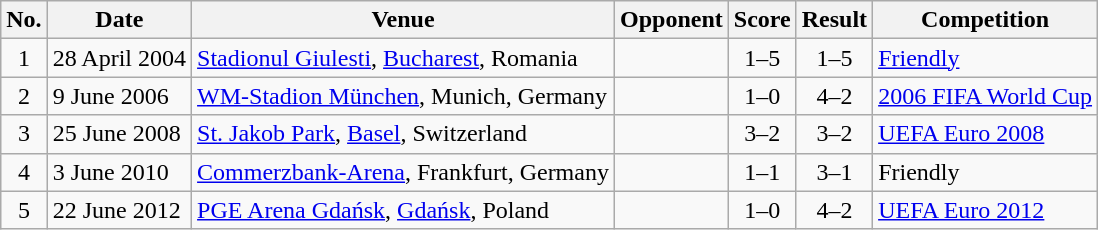<table class="wikitable sortable">
<tr>
<th scope="col">No.</th>
<th scope="col">Date</th>
<th scope="col">Venue</th>
<th scope="col">Opponent</th>
<th scope="col">Score</th>
<th scope="col">Result</th>
<th scope="col">Competition</th>
</tr>
<tr>
<td align="center">1</td>
<td>28 April 2004</td>
<td><a href='#'>Stadionul Giulesti</a>, <a href='#'>Bucharest</a>, Romania</td>
<td></td>
<td align="center">1–5</td>
<td align="center">1–5</td>
<td><a href='#'>Friendly</a></td>
</tr>
<tr>
<td align="center">2</td>
<td>9 June 2006</td>
<td><a href='#'>WM-Stadion München</a>, Munich, Germany</td>
<td></td>
<td align="center">1–0</td>
<td align="center">4–2</td>
<td><a href='#'>2006 FIFA World Cup</a></td>
</tr>
<tr>
<td align="center">3</td>
<td>25 June 2008</td>
<td><a href='#'>St. Jakob Park</a>, <a href='#'>Basel</a>, Switzerland</td>
<td></td>
<td align="center">3–2</td>
<td align="center">3–2</td>
<td><a href='#'>UEFA Euro 2008</a></td>
</tr>
<tr>
<td align="center">4</td>
<td>3 June 2010</td>
<td><a href='#'>Commerzbank-Arena</a>, Frankfurt, Germany</td>
<td></td>
<td align="center">1–1</td>
<td align="center">3–1</td>
<td>Friendly</td>
</tr>
<tr>
<td align="center">5</td>
<td>22 June 2012</td>
<td><a href='#'>PGE Arena Gdańsk</a>, <a href='#'>Gdańsk</a>, Poland</td>
<td></td>
<td align="center">1–0</td>
<td align="center">4–2</td>
<td><a href='#'>UEFA Euro 2012</a></td>
</tr>
</table>
